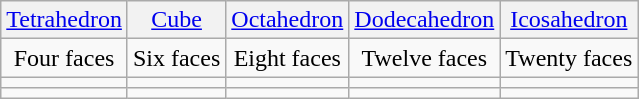<table class="wikitable center" style="text-align: center">
<tr>
<th scope="col" style="font-weight:normal"><a href='#'>Tetrahedron</a></th>
<th scope="col" style="font-weight:normal"><a href='#'>Cube</a></th>
<th scope="col" style="font-weight:normal"><a href='#'>Octahedron</a></th>
<th scope="col" style="font-weight:normal"><a href='#'>Dodecahedron</a></th>
<th scope="col" style="font-weight:normal"><a href='#'>Icosahedron</a></th>
</tr>
<tr>
<td>Four faces</td>
<td>Six faces</td>
<td>Eight faces</td>
<td>Twelve faces</td>
<td>Twenty faces</td>
</tr>
<tr>
<td></td>
<td></td>
<td></td>
<td></td>
<td></td>
</tr>
<tr style="font-size: 0.85rem">
<td></td>
<td></td>
<td></td>
<td></td>
<td></td>
</tr>
</table>
